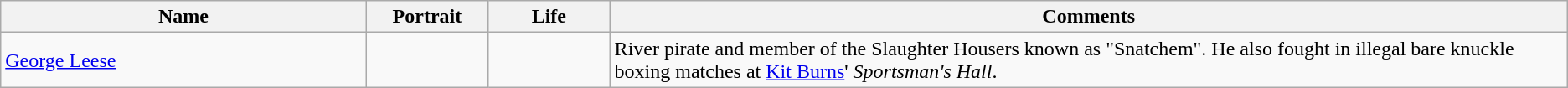<table class=wikitable>
<tr>
<th width="21%">Name</th>
<th width="7%">Portrait</th>
<th width="7%">Life</th>
<th width="55%">Comments</th>
</tr>
<tr>
<td><a href='#'>George Leese</a></td>
<td></td>
<td></td>
<td>River pirate and member of the Slaughter Housers known as "Snatchem".  He also fought in illegal bare knuckle boxing matches at <a href='#'>Kit Burns</a>' <em>Sportsman's Hall</em>.</td>
</tr>
</table>
